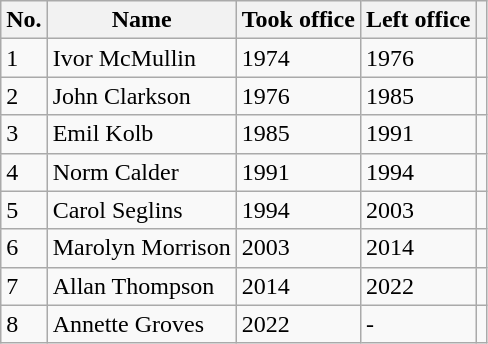<table class="wikitable">
<tr>
<th>No.</th>
<th>Name</th>
<th>Took office</th>
<th>Left office</th>
<th></th>
</tr>
<tr>
<td>1</td>
<td>Ivor McMullin</td>
<td>1974</td>
<td>1976</td>
<td></td>
</tr>
<tr>
<td>2</td>
<td>John Clarkson</td>
<td>1976</td>
<td>1985</td>
<td></td>
</tr>
<tr>
<td>3</td>
<td>Emil Kolb</td>
<td>1985</td>
<td>1991</td>
<td></td>
</tr>
<tr>
<td>4</td>
<td>Norm Calder</td>
<td>1991</td>
<td>1994</td>
<td></td>
</tr>
<tr>
<td>5</td>
<td>Carol Seglins</td>
<td>1994</td>
<td>2003</td>
<td></td>
</tr>
<tr>
<td>6</td>
<td>Marolyn Morrison</td>
<td>2003</td>
<td>2014</td>
<td></td>
</tr>
<tr>
<td>7</td>
<td>Allan Thompson</td>
<td>2014</td>
<td>2022</td>
<td></td>
</tr>
<tr>
<td>8</td>
<td>Annette Groves</td>
<td>2022</td>
<td>-</td>
<td></td>
</tr>
</table>
